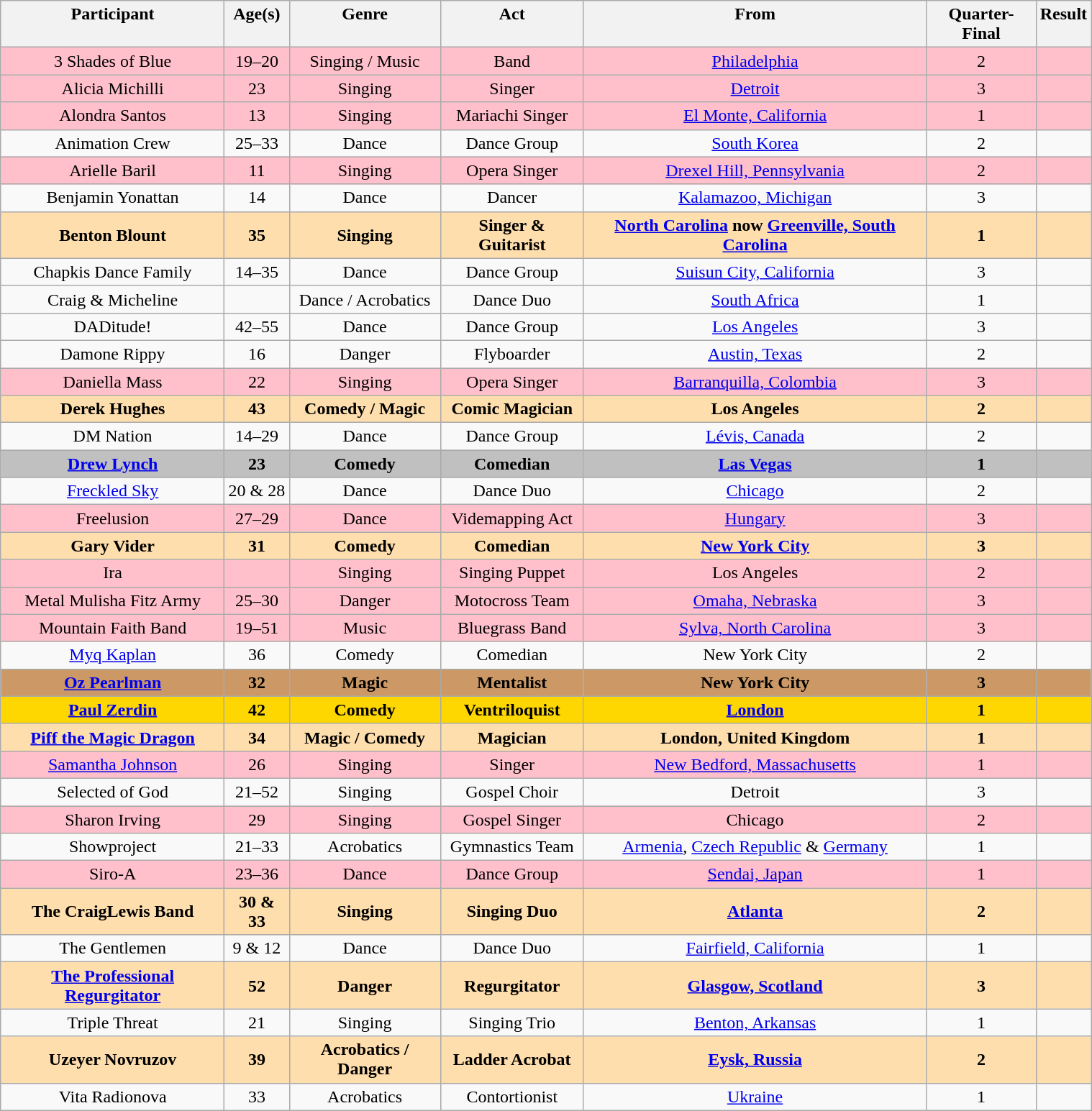<table class="wikitable sortable" style="margin-left: auto; margin-right: auto; border: none; width:80%; text-align:center;">
<tr valign="top">
<th>Participant</th>
<th class="unsortable">Age(s) </th>
<th>Genre</th>
<th class="unsortable">Act</th>
<th>From</th>
<th>Quarter-Final</th>
<th>Result</th>
</tr>
<tr style="background:pink;">
<td>3 Shades of Blue</td>
<td>19–20</td>
<td>Singing / Music</td>
<td>Band</td>
<td><a href='#'>Philadelphia</a></td>
<td>2</td>
<td></td>
</tr>
<tr style="background:pink;">
<td>Alicia Michilli</td>
<td>23</td>
<td>Singing</td>
<td>Singer</td>
<td><a href='#'>Detroit</a></td>
<td>3</td>
<td></td>
</tr>
<tr style="background:pink;">
<td>Alondra Santos </td>
<td>13</td>
<td>Singing</td>
<td>Mariachi Singer</td>
<td><a href='#'>El Monte, California</a></td>
<td>1</td>
<td></td>
</tr>
<tr>
<td>Animation Crew</td>
<td>25–33</td>
<td>Dance</td>
<td>Dance Group</td>
<td><a href='#'>South Korea</a></td>
<td>2</td>
<td></td>
</tr>
<tr style="background:pink;">
<td>Arielle Baril </td>
<td>11</td>
<td>Singing</td>
<td>Opera Singer</td>
<td><a href='#'>Drexel Hill, Pennsylvania</a></td>
<td>2</td>
<td></td>
</tr>
<tr>
<td>Benjamin Yonattan</td>
<td>14</td>
<td>Dance</td>
<td>Dancer</td>
<td><a href='#'>Kalamazoo, Michigan</a></td>
<td>3</td>
<td></td>
</tr>
<tr bgcolor=NavajoWhite>
<td><strong>Benton Blount</strong></td>
<td><strong>35</strong></td>
<td><strong>Singing</strong></td>
<td><strong>Singer & Guitarist</strong></td>
<td><strong><a href='#'>North Carolina</a> now <a href='#'>Greenville, South Carolina</a></strong></td>
<td><strong>1</strong></td>
<td><strong></strong></td>
</tr>
<tr>
<td>Chapkis Dance Family</td>
<td>14–35</td>
<td>Dance</td>
<td>Dance Group</td>
<td><a href='#'>Suisun City, California</a></td>
<td>3</td>
<td></td>
</tr>
<tr>
<td>Craig & Micheline </td>
<td> </td>
<td>Dance / Acrobatics</td>
<td>Dance Duo</td>
<td><a href='#'>South Africa</a></td>
<td>1</td>
<td></td>
</tr>
<tr>
<td>DADitude! </td>
<td>42–55</td>
<td>Dance</td>
<td>Dance Group</td>
<td><a href='#'>Los Angeles</a></td>
<td>3</td>
<td></td>
</tr>
<tr>
<td>Damone Rippy </td>
<td>16</td>
<td>Danger</td>
<td>Flyboarder</td>
<td><a href='#'>Austin, Texas</a></td>
<td>2</td>
<td></td>
</tr>
<tr style="background:pink;">
<td>Daniella Mass</td>
<td>22</td>
<td>Singing</td>
<td>Opera Singer</td>
<td><a href='#'>Barranquilla, Colombia</a></td>
<td>3</td>
<td></td>
</tr>
<tr style="background:NavajoWhite;">
<td><strong>Derek Hughes</strong></td>
<td><strong>43</strong></td>
<td><strong>Comedy / Magic</strong></td>
<td><strong>Comic Magician</strong></td>
<td><strong>Los Angeles</strong></td>
<td><strong>2</strong></td>
<td><strong></strong></td>
</tr>
<tr>
<td>DM Nation</td>
<td>14–29</td>
<td>Dance</td>
<td>Dance Group</td>
<td><a href='#'>Lévis, Canada</a></td>
<td>2</td>
<td></td>
</tr>
<tr style="background:silver;">
<td><strong><a href='#'>Drew Lynch</a></strong> </td>
<td><strong>23</strong></td>
<td><strong>Comedy</strong></td>
<td><strong>Comedian</strong></td>
<td><strong><a href='#'>Las Vegas</a></strong></td>
<td><strong>1</strong></td>
<td><strong></strong></td>
</tr>
<tr>
<td><a href='#'>Freckled Sky</a> </td>
<td>20 & 28</td>
<td>Dance</td>
<td>Dance Duo</td>
<td><a href='#'>Chicago</a></td>
<td>2</td>
<td></td>
</tr>
<tr style="background:pink;">
<td>Freelusion</td>
<td>27–29</td>
<td>Dance</td>
<td>Videmapping Act</td>
<td><a href='#'>Hungary</a></td>
<td>3</td>
<td></td>
</tr>
<tr style="background:NavajoWhite;">
<td><strong>Gary Vider</strong></td>
<td><strong>31</strong></td>
<td><strong>Comedy</strong></td>
<td><strong>Comedian</strong></td>
<td><strong><a href='#'>New York City</a></strong></td>
<td><strong>3</strong></td>
<td><strong></strong></td>
</tr>
<tr style="background:pink;">
<td>Ira</td>
<td> </td>
<td>Singing</td>
<td>Singing Puppet</td>
<td>Los Angeles </td>
<td>2</td>
<td></td>
</tr>
<tr style="background:pink;">
<td>Metal Mulisha Fitz Army </td>
<td>25–30</td>
<td>Danger</td>
<td>Motocross Team</td>
<td><a href='#'>Omaha, Nebraska</a></td>
<td>3</td>
<td></td>
</tr>
<tr style="background:pink;">
<td>Mountain Faith Band</td>
<td>19–51</td>
<td>Music</td>
<td>Bluegrass Band</td>
<td><a href='#'>Sylva, North Carolina</a></td>
<td>3</td>
<td></td>
</tr>
<tr>
<td><a href='#'>Myq Kaplan</a></td>
<td>36</td>
<td>Comedy</td>
<td>Comedian</td>
<td>New York City</td>
<td>2</td>
<td></td>
</tr>
<tr style="background:#c96;">
<td><strong><a href='#'>Oz Pearlman</a></strong></td>
<td><strong>32</strong></td>
<td><strong>Magic</strong></td>
<td><strong>Mentalist</strong></td>
<td><strong>New York City</strong></td>
<td><strong>3</strong></td>
<td><strong></strong></td>
</tr>
<tr style="color:black; background:gold;">
<td><strong><a href='#'>Paul Zerdin</a></strong> </td>
<td><strong>42</strong></td>
<td><strong>Comedy</strong></td>
<td><strong>Ventriloquist</strong></td>
<td><strong><a href='#'>London</a></strong></td>
<td><strong>1</strong></td>
<td><strong></strong></td>
</tr>
<tr style="background:NavajoWhite;">
<td><strong><a href='#'>Piff the Magic Dragon</a></strong> </td>
<td><strong>34</strong></td>
<td><strong>Magic / Comedy</strong></td>
<td><strong>Magician</strong></td>
<td><strong>London, United Kingdom</strong></td>
<td><strong>1</strong></td>
<td><strong></strong></td>
</tr>
<tr style="background:pink;">
<td><a href='#'>Samantha Johnson</a></td>
<td>26</td>
<td>Singing</td>
<td>Singer</td>
<td><a href='#'>New Bedford, Massachusetts</a></td>
<td>1</td>
<td></td>
</tr>
<tr>
<td>Selected of God</td>
<td>21–52</td>
<td>Singing</td>
<td>Gospel Choir</td>
<td>Detroit</td>
<td>3</td>
<td></td>
</tr>
<tr style="background:pink;">
<td>Sharon Irving </td>
<td>29</td>
<td>Singing</td>
<td>Gospel Singer</td>
<td>Chicago</td>
<td>2</td>
<td></td>
</tr>
<tr>
<td>Showproject </td>
<td>21–33</td>
<td>Acrobatics</td>
<td>Gymnastics Team</td>
<td><a href='#'>Armenia</a>, <a href='#'>Czech Republic</a> & <a href='#'>Germany</a> </td>
<td>1</td>
<td></td>
</tr>
<tr style="background:pink;">
<td>Siro-A </td>
<td>23–36</td>
<td>Dance</td>
<td>Dance Group</td>
<td><a href='#'>Sendai, Japan</a></td>
<td>1</td>
<td></td>
</tr>
<tr style="background:Navajowhite">
<td><strong>The CraigLewis Band</strong> </td>
<td><strong>30 & 33</strong></td>
<td><strong>Singing</strong></td>
<td><strong>Singing Duo</strong></td>
<td><strong><a href='#'>Atlanta</a></strong></td>
<td><strong>2</strong></td>
<td><strong></strong></td>
</tr>
<tr>
<td>The Gentlemen</td>
<td>9 & 12</td>
<td>Dance</td>
<td>Dance Duo</td>
<td><a href='#'>Fairfield, California</a></td>
<td>1</td>
<td></td>
</tr>
<tr style="background:Navajowhite">
<td><strong><a href='#'>The Professional Regurgitator</a></strong></td>
<td><strong>52</strong></td>
<td><strong>Danger</strong></td>
<td><strong>Regurgitator</strong></td>
<td><strong><a href='#'>Glasgow, Scotland</a></strong></td>
<td><strong>3</strong></td>
<td><strong></strong></td>
</tr>
<tr>
<td>Triple Threat</td>
<td>21</td>
<td>Singing</td>
<td>Singing Trio</td>
<td><a href='#'>Benton, Arkansas</a></td>
<td>1</td>
<td></td>
</tr>
<tr style="background:Navajowhite">
<td><strong>Uzeyer Novruzov</strong></td>
<td><strong>39</strong></td>
<td><strong>Acrobatics / Danger</strong></td>
<td><strong>Ladder Acrobat</strong></td>
<td><strong><a href='#'>Eysk, Russia</a></strong></td>
<td><strong>2</strong></td>
<td><strong></strong></td>
</tr>
<tr>
<td>Vita Radionova</td>
<td>33</td>
<td>Acrobatics</td>
<td>Contortionist</td>
<td><a href='#'>Ukraine</a></td>
<td>1</td>
<td></td>
</tr>
</table>
